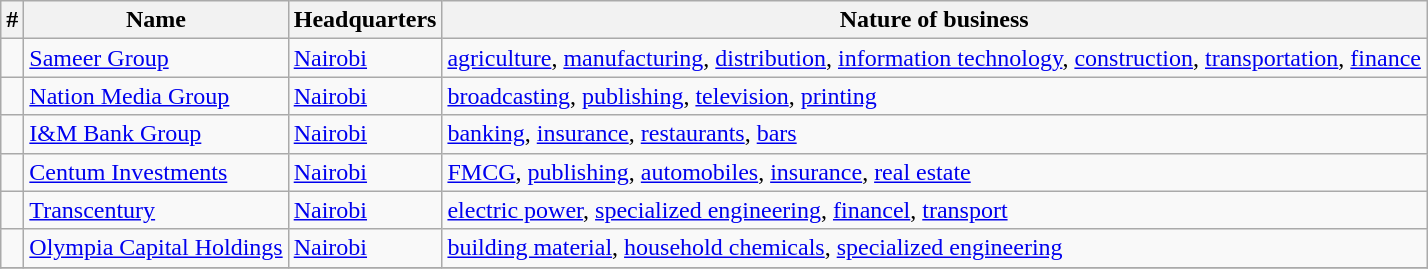<table class="wikitable sortable">
<tr>
<th>#</th>
<th>Name</th>
<th>Headquarters</th>
<th>Nature of business</th>
</tr>
<tr>
<td></td>
<td><a href='#'>Sameer Group</a></td>
<td><a href='#'>Nairobi</a></td>
<td><a href='#'>agriculture</a>, <a href='#'>manufacturing</a>, <a href='#'>distribution</a>, <a href='#'>information technology</a>, <a href='#'>construction</a>, <a href='#'>transportation</a>, <a href='#'>finance</a></td>
</tr>
<tr>
<td></td>
<td><a href='#'>Nation Media Group</a></td>
<td><a href='#'>Nairobi</a></td>
<td><a href='#'>broadcasting</a>, <a href='#'>publishing</a>, <a href='#'>television</a>, <a href='#'>printing</a></td>
</tr>
<tr>
<td></td>
<td><a href='#'>I&M Bank Group</a></td>
<td><a href='#'>Nairobi</a></td>
<td><a href='#'>banking</a>, <a href='#'>insurance</a>, <a href='#'>restaurants</a>, <a href='#'>bars</a></td>
</tr>
<tr>
<td></td>
<td><a href='#'>Centum Investments</a></td>
<td><a href='#'>Nairobi</a></td>
<td><a href='#'>FMCG</a>, <a href='#'>publishing</a>, <a href='#'>automobiles</a>, <a href='#'>insurance</a>, <a href='#'>real estate</a></td>
</tr>
<tr>
<td></td>
<td><a href='#'>Transcentury</a></td>
<td><a href='#'>Nairobi</a></td>
<td><a href='#'>electric power</a>, <a href='#'>specialized engineering</a>, <a href='#'>financel</a>, <a href='#'>transport</a></td>
</tr>
<tr>
<td></td>
<td><a href='#'>Olympia Capital Holdings</a></td>
<td><a href='#'>Nairobi</a></td>
<td><a href='#'>building material</a>, <a href='#'>household chemicals</a>, <a href='#'>specialized engineering</a></td>
</tr>
<tr>
</tr>
</table>
